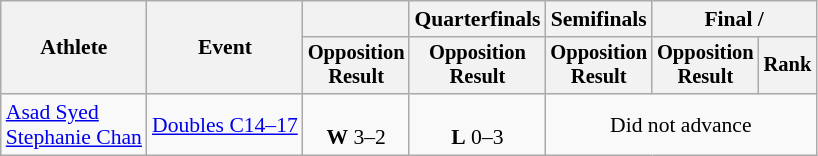<table class=wikitable style="font-size:90%">
<tr>
<th rowspan="2">Athlete</th>
<th rowspan="2">Event</th>
<th></th>
<th>Quarterfinals</th>
<th>Semifinals</th>
<th colspan="2">Final / </th>
</tr>
<tr style="font-size:95%">
<th>Opposition<br>Result</th>
<th>Opposition<br>Result</th>
<th>Opposition<br>Result</th>
<th>Opposition<br>Result</th>
<th>Rank</th>
</tr>
<tr align=center>
<td align=left><a href='#'>Asad Syed</a><br><a href='#'>Stephanie Chan</a></td>
<td align=left><a href='#'>Doubles C14–17</a></td>
<td><br><strong>W</strong> 3–2</td>
<td><br><strong>L</strong> 0–3</td>
<td colspan=3>Did not advance</td>
</tr>
</table>
